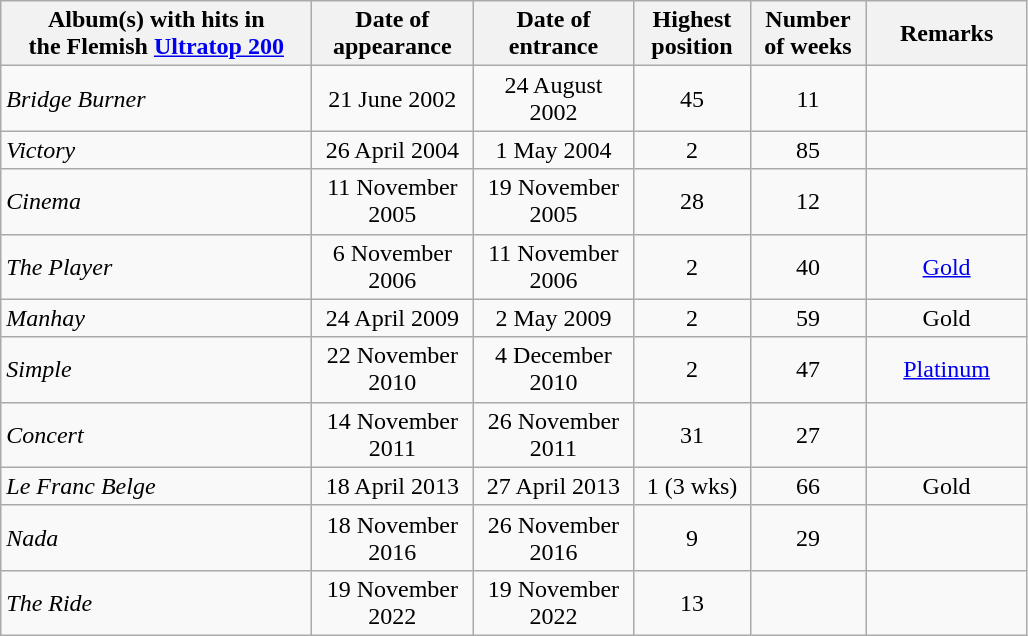<table class="wikitable" style="text-align: center">
<tr>
<th style="width:200px;">Album(s) with hits in<br> the Flemish <a href='#'>Ultratop 200</a></th>
<th style="width:100px;">Date of<br>appearance</th>
<th style="width:100px;">Date of<br>entrance</th>
<th style="width:70px;">Highest<br>position</th>
<th style="width:70px;">Number<br>of weeks</th>
<th style="width:100px;">Remarks</th>
</tr>
<tr>
<td align="left"><em>Bridge Burner</em></td>
<td>21 June 2002</td>
<td>24 August 2002</td>
<td>45</td>
<td>11</td>
<td></td>
</tr>
<tr>
<td align="left"><em>Victory</em></td>
<td>26 April 2004</td>
<td>1 May 2004</td>
<td>2</td>
<td>85</td>
<td></td>
</tr>
<tr>
<td align="left"><em>Cinema</em></td>
<td>11 November 2005</td>
<td>19 November 2005</td>
<td>28</td>
<td>12</td>
<td></td>
</tr>
<tr>
<td align="left"><em>The Player</em></td>
<td>6 November 2006</td>
<td>11 November 2006</td>
<td>2</td>
<td>40</td>
<td><a href='#'>Gold</a></td>
</tr>
<tr>
<td align="left"><em>Manhay</em></td>
<td>24 April 2009</td>
<td>2 May 2009</td>
<td>2</td>
<td>59</td>
<td>Gold</td>
</tr>
<tr>
<td align="left"><em>Simple</em></td>
<td>22 November 2010</td>
<td>4 December 2010</td>
<td>2</td>
<td>47</td>
<td><a href='#'>Platinum</a></td>
</tr>
<tr>
<td align="left"><em>Concert</em></td>
<td>14 November 2011</td>
<td>26 November 2011</td>
<td>31</td>
<td>27</td>
<td></td>
</tr>
<tr>
<td align="left"><em>Le Franc Belge</em></td>
<td>18 April 2013</td>
<td>27 April 2013</td>
<td>1 (3 wks)</td>
<td>66</td>
<td>Gold</td>
</tr>
<tr>
<td align="left"><em>Nada</em></td>
<td>18 November 2016</td>
<td>26 November 2016</td>
<td>9</td>
<td>29</td>
<td></td>
</tr>
<tr>
<td align="left"><em>The Ride</em></td>
<td>19 November 2022</td>
<td>19 November 2022</td>
<td>13</td>
<td></td>
<td></td>
</tr>
</table>
